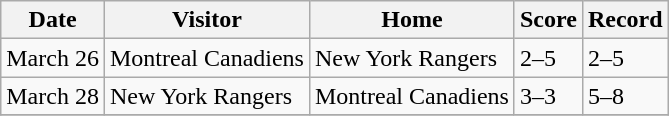<table class="wikitable">
<tr>
<th>Date</th>
<th>Visitor</th>
<th>Home</th>
<th>Score</th>
<th>Record</th>
</tr>
<tr>
<td>March 26</td>
<td>Montreal Canadiens</td>
<td>New York Rangers</td>
<td>2–5</td>
<td>2–5</td>
</tr>
<tr>
<td>March 28</td>
<td>New York Rangers</td>
<td>Montreal Canadiens</td>
<td>3–3</td>
<td>5–8</td>
</tr>
<tr>
</tr>
</table>
